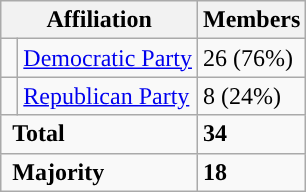<table class="wikitable">
<tr>
<th colspan="2">Affiliation</th>
<th>Members</th>
</tr>
<tr>
<td style="background-color:"> </td>
<td><a href='#'>Democratic Party</a></td>
<td>26 (76%)</td>
</tr>
<tr>
<td style="background-color:"> </td>
<td><a href='#'>Republican Party</a></td>
<td>8 (24%)</td>
</tr>
<tr>
<td colspan="2" rowspan="1"> <strong>Total</strong><br></td>
<td><strong>34</strong></td>
</tr>
<tr>
<td colspan="2" rowspan="1"> <strong>Majority</strong><br></td>
<td><strong>18</strong></td>
</tr>
</table>
